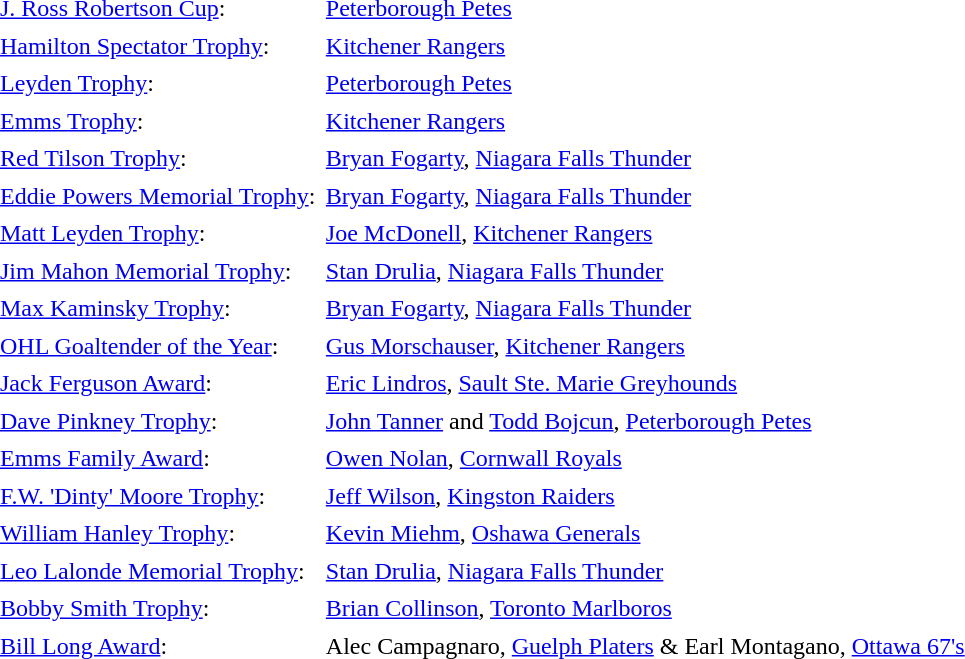<table cellpadding="3" cellspacing="1">
<tr>
<td><a href='#'>J. Ross Robertson Cup</a>:</td>
<td><a href='#'>Peterborough Petes</a></td>
</tr>
<tr>
<td><a href='#'>Hamilton Spectator Trophy</a>:</td>
<td><a href='#'>Kitchener Rangers</a></td>
</tr>
<tr>
<td><a href='#'>Leyden Trophy</a>:</td>
<td><a href='#'>Peterborough Petes</a></td>
</tr>
<tr>
<td><a href='#'>Emms Trophy</a>:</td>
<td><a href='#'>Kitchener Rangers</a></td>
</tr>
<tr>
<td><a href='#'>Red Tilson Trophy</a>:</td>
<td><a href='#'>Bryan Fogarty</a>, <a href='#'>Niagara Falls Thunder</a></td>
</tr>
<tr>
<td><a href='#'>Eddie Powers Memorial Trophy</a>:</td>
<td><a href='#'>Bryan Fogarty</a>, <a href='#'>Niagara Falls Thunder</a></td>
</tr>
<tr>
<td><a href='#'>Matt Leyden Trophy</a>:</td>
<td><a href='#'>Joe McDonell</a>, <a href='#'>Kitchener Rangers</a></td>
</tr>
<tr>
<td><a href='#'>Jim Mahon Memorial Trophy</a>:</td>
<td><a href='#'>Stan Drulia</a>, <a href='#'>Niagara Falls Thunder</a></td>
</tr>
<tr>
<td><a href='#'>Max Kaminsky Trophy</a>:</td>
<td><a href='#'>Bryan Fogarty</a>, <a href='#'>Niagara Falls Thunder</a></td>
</tr>
<tr>
<td><a href='#'>OHL Goaltender of the Year</a>:</td>
<td><a href='#'>Gus Morschauser</a>, <a href='#'>Kitchener Rangers</a></td>
</tr>
<tr>
<td><a href='#'>Jack Ferguson Award</a>:</td>
<td><a href='#'>Eric Lindros</a>, <a href='#'>Sault Ste. Marie Greyhounds</a></td>
</tr>
<tr>
<td><a href='#'>Dave Pinkney Trophy</a>:</td>
<td><a href='#'>John Tanner</a> and <a href='#'>Todd Bojcun</a>, <a href='#'>Peterborough Petes</a></td>
</tr>
<tr>
<td><a href='#'>Emms Family Award</a>:</td>
<td><a href='#'>Owen Nolan</a>, <a href='#'>Cornwall Royals</a></td>
</tr>
<tr>
<td><a href='#'>F.W. 'Dinty' Moore Trophy</a>:</td>
<td><a href='#'>Jeff Wilson</a>, <a href='#'>Kingston Raiders</a></td>
</tr>
<tr>
<td><a href='#'>William Hanley Trophy</a>:</td>
<td><a href='#'>Kevin Miehm</a>, <a href='#'>Oshawa Generals</a></td>
</tr>
<tr>
<td><a href='#'>Leo Lalonde Memorial Trophy</a>:</td>
<td><a href='#'>Stan Drulia</a>, <a href='#'>Niagara Falls Thunder</a></td>
</tr>
<tr>
<td><a href='#'>Bobby Smith Trophy</a>:</td>
<td><a href='#'>Brian Collinson</a>, <a href='#'>Toronto Marlboros</a></td>
</tr>
<tr>
<td><a href='#'>Bill Long Award</a>:</td>
<td>Alec Campagnaro, <a href='#'>Guelph Platers</a> & Earl Montagano, <a href='#'>Ottawa 67's</a></td>
</tr>
</table>
